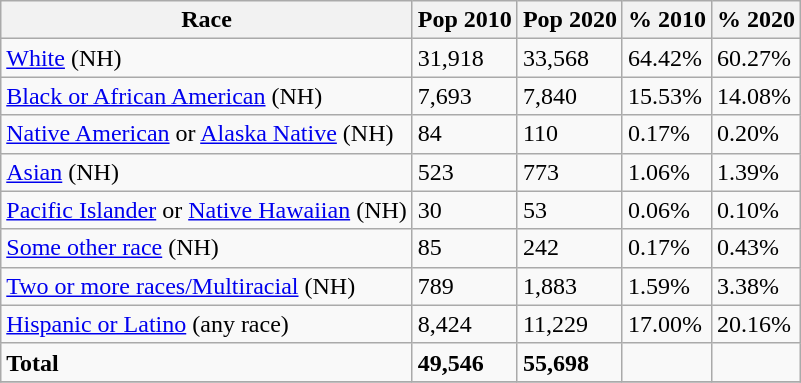<table class="wikitable">
<tr>
<th>Race</th>
<th>Pop 2010</th>
<th>Pop 2020</th>
<th>% 2010</th>
<th>% 2020</th>
</tr>
<tr>
<td><a href='#'>White</a> (NH)</td>
<td>31,918</td>
<td>33,568</td>
<td>64.42%</td>
<td>60.27%</td>
</tr>
<tr>
<td><a href='#'>Black or African American</a> (NH)</td>
<td>7,693</td>
<td>7,840</td>
<td>15.53%</td>
<td>14.08%</td>
</tr>
<tr>
<td><a href='#'>Native American</a> or <a href='#'>Alaska Native</a> (NH)</td>
<td>84</td>
<td>110</td>
<td>0.17%</td>
<td>0.20%</td>
</tr>
<tr>
<td><a href='#'>Asian</a> (NH)</td>
<td>523</td>
<td>773</td>
<td>1.06%</td>
<td>1.39%</td>
</tr>
<tr>
<td><a href='#'>Pacific Islander</a> or <a href='#'>Native Hawaiian</a> (NH)</td>
<td>30</td>
<td>53</td>
<td>0.06%</td>
<td>0.10%</td>
</tr>
<tr>
<td><a href='#'>Some other race</a> (NH)</td>
<td>85</td>
<td>242</td>
<td>0.17%</td>
<td>0.43%</td>
</tr>
<tr>
<td><a href='#'>Two or more races/Multiracial</a> (NH)</td>
<td>789</td>
<td>1,883</td>
<td>1.59%</td>
<td>3.38%</td>
</tr>
<tr>
<td><a href='#'>Hispanic or Latino</a> (any race)</td>
<td>8,424</td>
<td>11,229</td>
<td>17.00%</td>
<td>20.16%</td>
</tr>
<tr>
<td><strong>Total</strong></td>
<td><strong>49,546</strong></td>
<td><strong>55,698</strong></td>
<td></td>
<td></td>
</tr>
<tr>
</tr>
</table>
